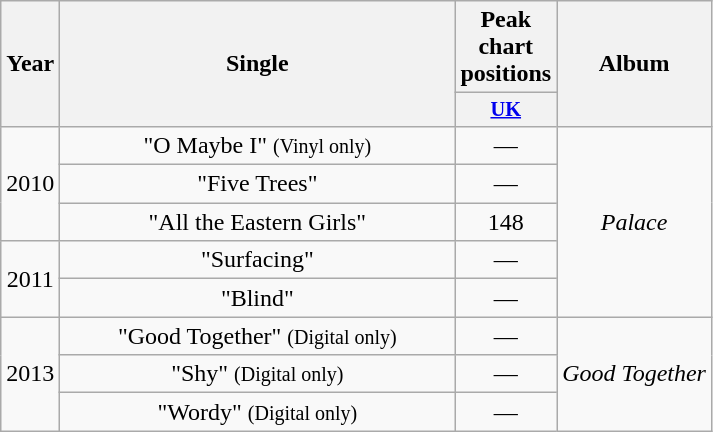<table class="wikitable" style="text-align:center;">
<tr>
<th scope="col" rowspan="2">Year</th>
<th scope="col" rowspan="2" style="width:16em;">Single</th>
<th scope="col">Peak chart positions</th>
<th scope="col" rowspan="2">Album</th>
</tr>
<tr>
<th scope="col" style="width:3em;font-size:85%;"><a href='#'>UK</a><br></th>
</tr>
<tr>
<td rowspan="3">2010</td>
<td scope="row">"O Maybe I" <small>(Vinyl only)</small></td>
<td>—</td>
<td rowspan="5" style="text-align:center;"><em>Palace</em></td>
</tr>
<tr>
<td scope="row">"Five Trees"</td>
<td>—</td>
</tr>
<tr>
<td scope="row">"All the Eastern Girls"</td>
<td>148</td>
</tr>
<tr>
<td rowspan="2">2011</td>
<td scope="row">"Surfacing"</td>
<td>—</td>
</tr>
<tr>
<td scope="row">"Blind"</td>
<td>—</td>
</tr>
<tr>
<td rowspan="3">2013</td>
<td scope="row">"Good Together" <small>(Digital only)</small></td>
<td>—</td>
<td rowspan="5" style="text-align:center;"><em>Good Together</em></td>
</tr>
<tr>
<td scope="row">"Shy" <small>(Digital only)</small></td>
<td>—</td>
</tr>
<tr>
<td scope="row">"Wordy" <small>(Digital only)</small></td>
<td>—</td>
</tr>
</table>
